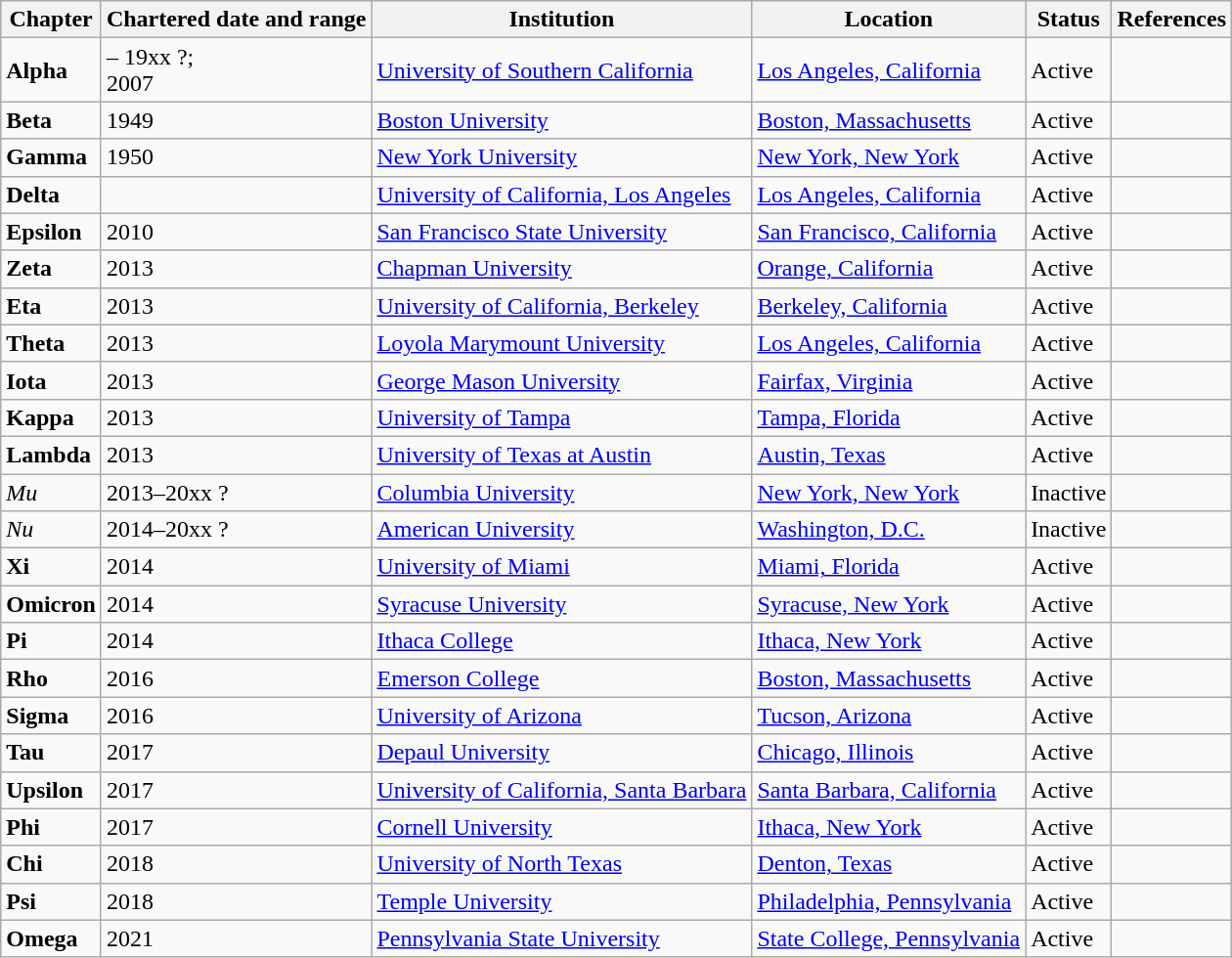<table class="wikitable sortable">
<tr>
<th>Chapter</th>
<th>Chartered date and range</th>
<th>Institution</th>
<th>Location</th>
<th>Status</th>
<th>References</th>
</tr>
<tr>
<td><strong>Alpha</strong></td>
<td> – 19xx ?;<br>2007</td>
<td><a href='#'>University of Southern California</a></td>
<td><a href='#'>Los Angeles, California</a></td>
<td>Active</td>
<td></td>
</tr>
<tr>
<td><strong>Beta</strong></td>
<td>1949</td>
<td><a href='#'>Boston University</a></td>
<td><a href='#'>Boston, Massachusetts</a></td>
<td>Active</td>
<td></td>
</tr>
<tr>
<td><strong>Gamma</strong></td>
<td>1950</td>
<td><a href='#'>New York University</a></td>
<td><a href='#'>New York, New York</a></td>
<td>Active</td>
<td></td>
</tr>
<tr>
<td><strong>Delta</strong></td>
<td></td>
<td><a href='#'>University of California, Los Angeles</a></td>
<td><a href='#'>Los Angeles, California</a></td>
<td>Active</td>
<td></td>
</tr>
<tr>
<td><strong>Epsilon</strong></td>
<td>2010</td>
<td><a href='#'>San Francisco State University</a></td>
<td><a href='#'>San Francisco, California</a></td>
<td>Active</td>
<td></td>
</tr>
<tr>
<td><strong>Zeta</strong></td>
<td>2013</td>
<td><a href='#'>Chapman University</a></td>
<td><a href='#'>Orange, California</a></td>
<td>Active</td>
<td></td>
</tr>
<tr>
<td><strong>Eta</strong></td>
<td>2013</td>
<td><a href='#'>University of California, Berkeley</a></td>
<td><a href='#'>Berkeley, California</a></td>
<td>Active</td>
<td></td>
</tr>
<tr>
<td><strong>Theta</strong></td>
<td>2013</td>
<td><a href='#'>Loyola Marymount University</a></td>
<td><a href='#'>Los Angeles, California</a></td>
<td>Active</td>
<td></td>
</tr>
<tr>
<td><strong>Iota</strong></td>
<td>2013</td>
<td><a href='#'>George Mason University</a></td>
<td><a href='#'>Fairfax, Virginia</a></td>
<td>Active</td>
<td></td>
</tr>
<tr>
<td><strong>Kappa</strong></td>
<td>2013</td>
<td><a href='#'>University of Tampa</a></td>
<td><a href='#'>Tampa, Florida</a></td>
<td>Active</td>
<td></td>
</tr>
<tr>
<td><strong>Lambda</strong></td>
<td>2013</td>
<td><a href='#'>University of Texas at Austin</a></td>
<td><a href='#'>Austin, Texas</a></td>
<td>Active</td>
<td></td>
</tr>
<tr>
<td><em>Mu</em></td>
<td>2013–20xx ?</td>
<td><a href='#'>Columbia University</a></td>
<td><a href='#'>New York, New York</a></td>
<td>Inactive</td>
<td></td>
</tr>
<tr>
<td><em>Nu</em></td>
<td>2014–20xx ?</td>
<td><a href='#'>American University</a></td>
<td><a href='#'>Washington, D.C.</a></td>
<td>Inactive</td>
<td></td>
</tr>
<tr>
<td><strong>Xi</strong></td>
<td>2014</td>
<td><a href='#'>University of Miami</a></td>
<td><a href='#'>Miami, Florida</a></td>
<td>Active</td>
<td></td>
</tr>
<tr>
<td><strong>Omicron</strong></td>
<td>2014</td>
<td><a href='#'>Syracuse University</a></td>
<td><a href='#'>Syracuse, New York</a></td>
<td>Active</td>
<td></td>
</tr>
<tr>
<td><strong>Pi</strong></td>
<td>2014</td>
<td><a href='#'>Ithaca College</a></td>
<td><a href='#'>Ithaca, New York</a></td>
<td>Active</td>
<td></td>
</tr>
<tr>
<td><strong>Rho</strong></td>
<td>2016</td>
<td><a href='#'>Emerson College</a></td>
<td><a href='#'>Boston, Massachusetts</a></td>
<td>Active</td>
<td></td>
</tr>
<tr>
<td><strong>Sigma</strong></td>
<td>2016</td>
<td><a href='#'>University of Arizona</a></td>
<td><a href='#'>Tucson, Arizona</a></td>
<td>Active</td>
<td></td>
</tr>
<tr>
<td><strong>Tau</strong></td>
<td>2017</td>
<td><a href='#'>Depaul University</a></td>
<td><a href='#'>Chicago, Illinois</a></td>
<td>Active</td>
<td></td>
</tr>
<tr>
<td><strong>Upsilon</strong></td>
<td>2017</td>
<td><a href='#'>University of California, Santa Barbara</a></td>
<td><a href='#'>Santa Barbara, California</a></td>
<td>Active</td>
<td></td>
</tr>
<tr>
<td><strong>Phi</strong></td>
<td>2017</td>
<td><a href='#'>Cornell University</a></td>
<td><a href='#'>Ithaca, New York</a></td>
<td>Active</td>
<td></td>
</tr>
<tr>
<td><strong>Chi</strong></td>
<td>2018</td>
<td><a href='#'>University of North Texas</a></td>
<td><a href='#'>Denton, Texas</a></td>
<td>Active</td>
<td></td>
</tr>
<tr>
<td><strong>Psi</strong></td>
<td>2018</td>
<td><a href='#'>Temple University</a></td>
<td><a href='#'>Philadelphia, Pennsylvania</a></td>
<td>Active</td>
<td></td>
</tr>
<tr>
<td><strong>Omega</strong></td>
<td>2021</td>
<td><a href='#'>Pennsylvania State University</a></td>
<td><a href='#'>State College, Pennsylvania</a></td>
<td>Active</td>
<td></td>
</tr>
</table>
